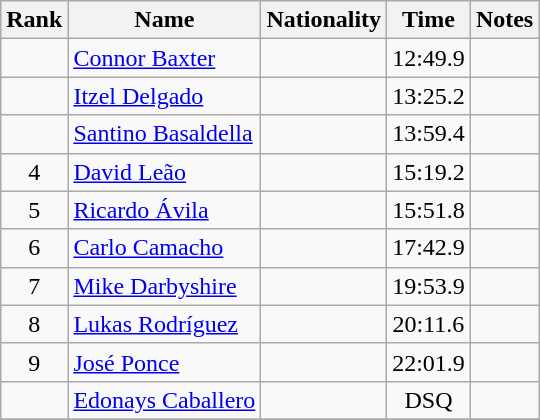<table class="wikitable sortable" style="text-align:center">
<tr>
<th>Rank</th>
<th>Name</th>
<th>Nationality</th>
<th>Time</th>
<th>Notes</th>
</tr>
<tr>
<td></td>
<td align=left><a href='#'>Connor Baxter</a></td>
<td align=left></td>
<td>12:49.9</td>
<td></td>
</tr>
<tr>
<td></td>
<td align=left><a href='#'>Itzel Delgado</a></td>
<td align=left></td>
<td>13:25.2</td>
<td></td>
</tr>
<tr>
<td></td>
<td align=left><a href='#'>Santino Basaldella</a></td>
<td align=left></td>
<td>13:59.4</td>
<td></td>
</tr>
<tr>
<td>4</td>
<td align=left><a href='#'>David Leão</a></td>
<td align=left></td>
<td>15:19.2</td>
<td></td>
</tr>
<tr>
<td>5</td>
<td align=left><a href='#'>Ricardo Ávila</a></td>
<td align=left></td>
<td>15:51.8</td>
<td></td>
</tr>
<tr>
<td>6</td>
<td align=left><a href='#'>Carlo Camacho</a></td>
<td align=left></td>
<td>17:42.9</td>
<td></td>
</tr>
<tr>
<td>7</td>
<td align=left><a href='#'>Mike Darbyshire</a></td>
<td align=left></td>
<td>19:53.9</td>
<td></td>
</tr>
<tr>
<td>8</td>
<td align=left><a href='#'>Lukas Rodríguez</a></td>
<td align=left></td>
<td>20:11.6</td>
<td></td>
</tr>
<tr>
<td>9</td>
<td align=left><a href='#'>José Ponce</a></td>
<td align=left></td>
<td>22:01.9</td>
<td></td>
</tr>
<tr>
<td></td>
<td align=left><a href='#'>Edonays Caballero</a></td>
<td align=left></td>
<td>DSQ</td>
<td></td>
</tr>
<tr>
</tr>
</table>
